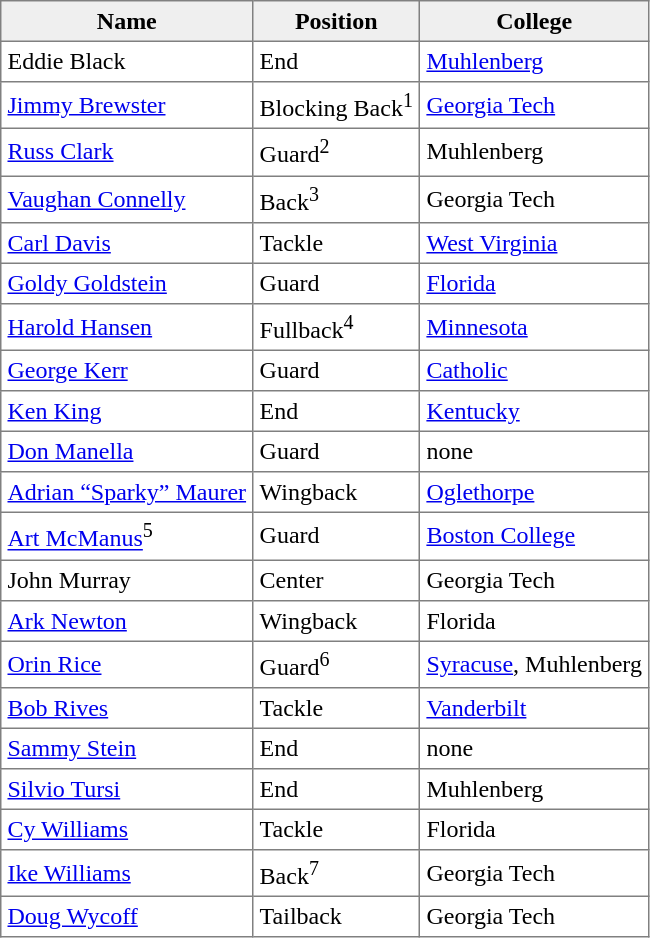<table class="toccolours" border="1" cellpadding="4" cellspacing="2" style="border-collapse: collapse;">
<tr bgcolor="#efefef">
<th>Name</th>
<th>Position</th>
<th>College</th>
</tr>
<tr>
<td>Eddie Black</td>
<td>End</td>
<td><a href='#'>Muhlenberg</a></td>
</tr>
<tr>
<td><a href='#'>Jimmy Brewster</a></td>
<td>Blocking Back<sup>1</sup></td>
<td><a href='#'>Georgia Tech</a></td>
</tr>
<tr>
<td><a href='#'>Russ Clark</a></td>
<td>Guard<sup>2</sup></td>
<td>Muhlenberg</td>
</tr>
<tr>
<td><a href='#'>Vaughan Connelly</a></td>
<td>Back<sup>3</sup></td>
<td>Georgia Tech</td>
</tr>
<tr>
<td><a href='#'>Carl Davis</a></td>
<td>Tackle</td>
<td><a href='#'>West Virginia</a></td>
</tr>
<tr>
<td><a href='#'>Goldy Goldstein</a></td>
<td>Guard</td>
<td><a href='#'>Florida</a></td>
</tr>
<tr>
<td><a href='#'>Harold Hansen</a></td>
<td>Fullback<sup>4</sup></td>
<td><a href='#'>Minnesota</a></td>
</tr>
<tr>
<td><a href='#'>George Kerr</a></td>
<td>Guard</td>
<td><a href='#'>Catholic</a></td>
</tr>
<tr>
<td><a href='#'>Ken King</a></td>
<td>End</td>
<td><a href='#'>Kentucky</a></td>
</tr>
<tr>
<td><a href='#'>Don Manella</a></td>
<td>Guard</td>
<td>none</td>
</tr>
<tr>
<td><a href='#'>Adrian “Sparky” Maurer</a></td>
<td>Wingback</td>
<td><a href='#'>Oglethorpe</a></td>
</tr>
<tr>
<td><a href='#'>Art McManus</a><sup>5</sup></td>
<td>Guard</td>
<td><a href='#'>Boston College</a></td>
</tr>
<tr>
<td>John Murray</td>
<td>Center</td>
<td>Georgia Tech</td>
</tr>
<tr>
<td><a href='#'>Ark Newton</a></td>
<td>Wingback</td>
<td>Florida</td>
</tr>
<tr>
<td><a href='#'>Orin Rice</a></td>
<td>Guard<sup>6</sup></td>
<td><a href='#'>Syracuse</a>, Muhlenberg</td>
</tr>
<tr>
<td><a href='#'>Bob Rives</a></td>
<td>Tackle</td>
<td><a href='#'>Vanderbilt</a></td>
</tr>
<tr>
<td><a href='#'>Sammy Stein</a></td>
<td>End</td>
<td>none</td>
</tr>
<tr>
<td><a href='#'>Silvio Tursi</a></td>
<td>End</td>
<td>Muhlenberg</td>
</tr>
<tr>
<td><a href='#'>Cy Williams</a></td>
<td>Tackle</td>
<td>Florida</td>
</tr>
<tr>
<td><a href='#'>Ike Williams</a></td>
<td>Back<sup>7</sup></td>
<td>Georgia Tech</td>
</tr>
<tr>
<td><a href='#'>Doug Wycoff</a></td>
<td>Tailback</td>
<td>Georgia Tech</td>
</tr>
</table>
